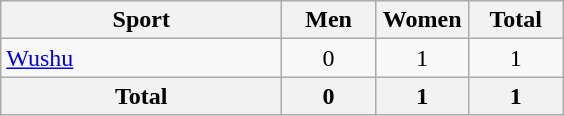<table class="wikitable sortable" style="text-align:center;">
<tr>
<th width=180>Sport</th>
<th width=55>Men</th>
<th width=55>Women</th>
<th width=55>Total</th>
</tr>
<tr>
<td align=left><a href='#'>Wushu</a></td>
<td>0</td>
<td>1</td>
<td>1</td>
</tr>
<tr>
<th>Total</th>
<th>0</th>
<th>1</th>
<th>1</th>
</tr>
</table>
